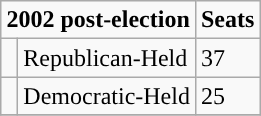<table class="wikitable">
<tr>
<td colspan="2" rowspan="1" align="center" valign="top"><strong>2002 post-election</strong></td>
<td style="vertical-align:top;"><strong>Seats</strong><br></td>
</tr>
<tr>
<td style="background-color:"> </td>
<td>Republican-Held</td>
<td>37</td>
</tr>
<tr>
<td style="background-color:"> </td>
<td>Democratic-Held</td>
<td>25</td>
</tr>
<tr>
</tr>
</table>
